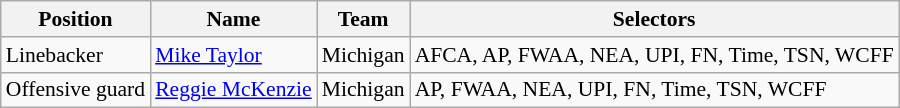<table class="wikitable" style="font-size: 90%">
<tr>
<th>Position</th>
<th>Name</th>
<th>Team</th>
<th>Selectors</th>
</tr>
<tr>
<td>Linebacker</td>
<td><a href='#'>Mike Taylor</a></td>
<td>Michigan</td>
<td>AFCA, AP, FWAA, NEA, UPI, FN, Time, TSN, WCFF</td>
</tr>
<tr>
<td>Offensive guard</td>
<td><a href='#'>Reggie McKenzie</a></td>
<td>Michigan</td>
<td>AP, FWAA, NEA, UPI, FN, Time, TSN, WCFF</td>
</tr>
</table>
